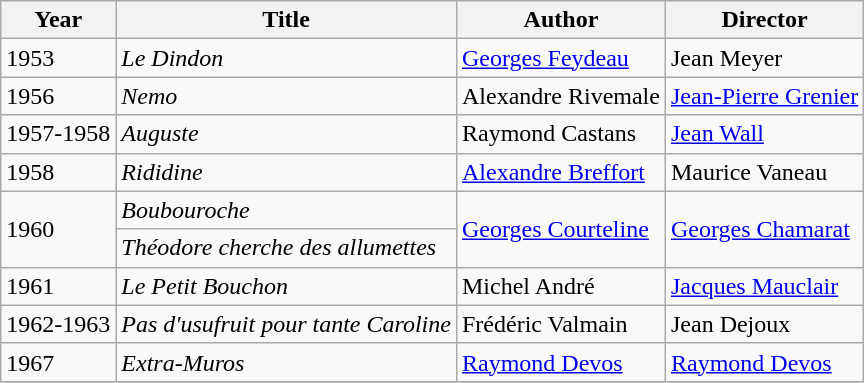<table class="wikitable">
<tr>
<th>Year</th>
<th>Title</th>
<th>Author</th>
<th>Director</th>
</tr>
<tr>
<td>1953</td>
<td><em>Le Dindon</em></td>
<td><a href='#'>Georges Feydeau</a></td>
<td>Jean Meyer</td>
</tr>
<tr>
<td>1956</td>
<td><em>Nemo</em></td>
<td>Alexandre Rivemale</td>
<td><a href='#'>Jean-Pierre Grenier</a></td>
</tr>
<tr>
<td>1957-1958</td>
<td><em>Auguste</em></td>
<td>Raymond Castans</td>
<td><a href='#'>Jean Wall</a></td>
</tr>
<tr>
<td>1958</td>
<td><em>Rididine</em></td>
<td><a href='#'>Alexandre Breffort</a></td>
<td>Maurice Vaneau</td>
</tr>
<tr>
<td rowspan=2>1960</td>
<td><em>Boubouroche</em></td>
<td rowspan=2><a href='#'>Georges Courteline</a></td>
<td rowspan=2><a href='#'>Georges Chamarat</a></td>
</tr>
<tr>
<td><em>Théodore cherche des allumettes</em></td>
</tr>
<tr>
<td>1961</td>
<td><em>Le Petit Bouchon</em></td>
<td>Michel André</td>
<td><a href='#'>Jacques Mauclair</a></td>
</tr>
<tr>
<td>1962-1963</td>
<td><em>Pas d'usufruit pour tante Caroline</em></td>
<td>Frédéric Valmain</td>
<td>Jean Dejoux</td>
</tr>
<tr>
<td>1967</td>
<td><em>Extra-Muros</em></td>
<td><a href='#'>Raymond Devos</a></td>
<td><a href='#'>Raymond Devos</a></td>
</tr>
<tr>
</tr>
</table>
